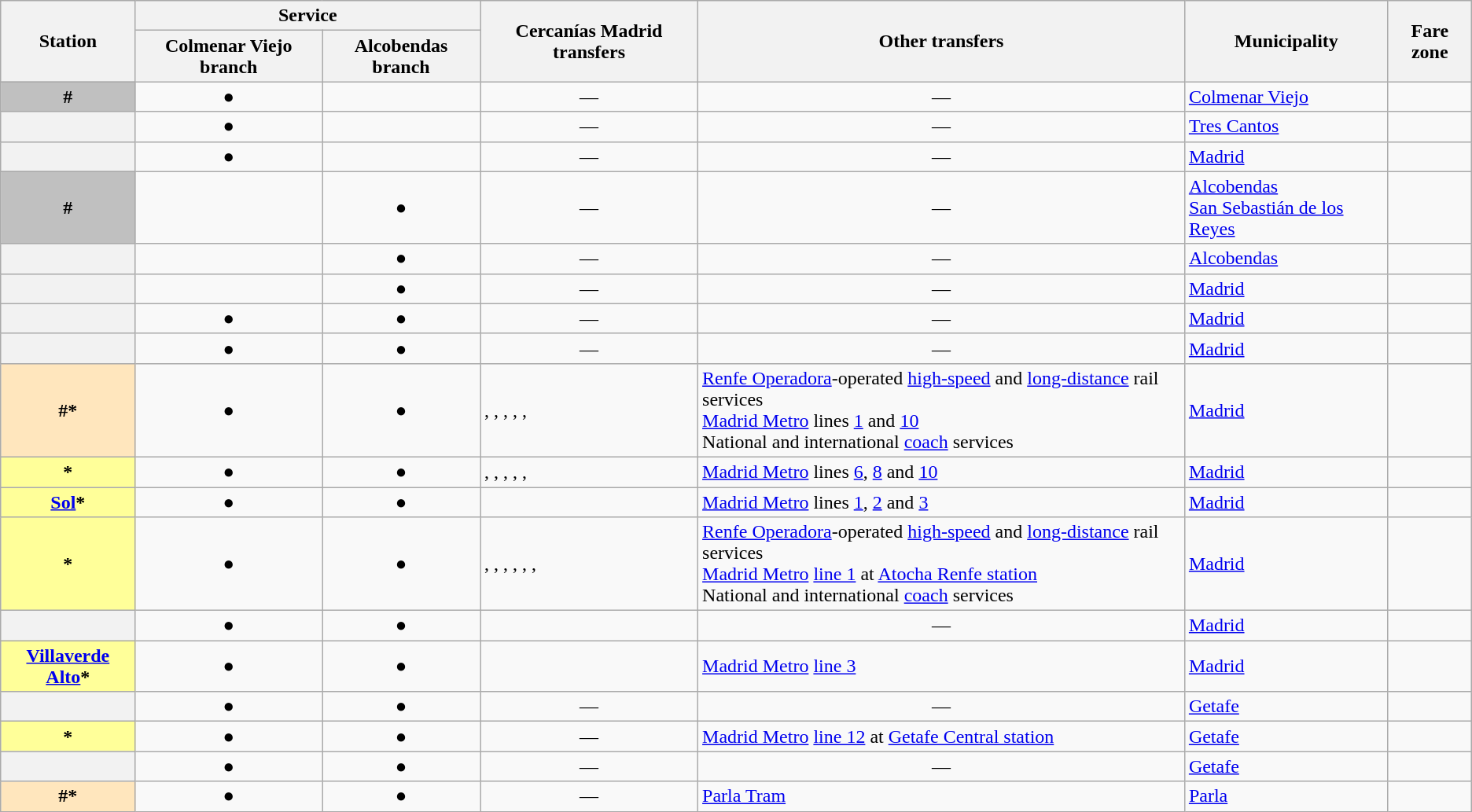<table class="wikitable sortable plainrowheaders">
<tr>
<th scope=col rowspan=2>Station</th>
<th scope=col colspan=2>Service</th>
<th scope=col rowspan=2>Cercanías Madrid transfers</th>
<th scope=col rowspan=2>Other transfers</th>
<th scope=col rowspan=2>Municipality</th>
<th scope=col rowspan=2>Fare zone</th>
</tr>
<tr>
<th scope=col>Colmenar Viejo branch</th>
<th scope=col>Alcobendas branch</th>
</tr>
<tr>
<th scope=row style="background: #C0C0C0;">#</th>
<td align=center>●</td>
<td></td>
<td align=center>—</td>
<td align=center>—</td>
<td><a href='#'>Colmenar Viejo</a></td>
<td align=center></td>
</tr>
<tr>
<th scope=row></th>
<td align=center>●</td>
<td></td>
<td align=center>—</td>
<td align=center>—</td>
<td><a href='#'>Tres Cantos</a></td>
<td align=center></td>
</tr>
<tr>
<th scope=row></th>
<td align=center>●</td>
<td></td>
<td align=center>—</td>
<td align=center>—</td>
<td><a href='#'>Madrid</a></td>
<td align=center></td>
</tr>
<tr>
<th scope=row style="background: #C0C0C0;">#</th>
<td></td>
<td align=center>●</td>
<td align=center>—</td>
<td align=center>—</td>
<td><a href='#'>Alcobendas</a><br><a href='#'>San Sebastián de los Reyes</a></td>
<td align=center></td>
</tr>
<tr>
<th scope=row></th>
<td></td>
<td align=center>●</td>
<td align=center>—</td>
<td align=center>—</td>
<td><a href='#'>Alcobendas</a></td>
<td align=center></td>
</tr>
<tr>
<th scope=row></th>
<td></td>
<td align=center>●</td>
<td align=center>—</td>
<td align=center>—</td>
<td><a href='#'>Madrid</a></td>
<td align=center></td>
</tr>
<tr>
<th scope=row></th>
<td align=center>●</td>
<td align=center>●</td>
<td align=center>—</td>
<td align=center>—</td>
<td><a href='#'>Madrid</a></td>
<td align=center></td>
</tr>
<tr>
<th scope=row></th>
<td align=center>●</td>
<td align=center>●</td>
<td align=center>—</td>
<td align=center>—</td>
<td><a href='#'>Madrid</a></td>
<td align=center></td>
</tr>
<tr>
<th scope=row style="background-color:#FFE6BD">#*</th>
<td align=center>●</td>
<td align=center>●</td>
<td>, , , , , </td>
<td><a href='#'>Renfe Operadora</a>-operated <a href='#'>high-speed</a> and <a href='#'>long-distance</a> rail services<br><a href='#'>Madrid Metro</a> lines <a href='#'>1</a> and <a href='#'>10</a><br> National and international <a href='#'>coach</a> services</td>
<td><a href='#'>Madrid</a></td>
<td align=center></td>
</tr>
<tr>
<th scope=row style="background: #FFFF99;">*</th>
<td align=center>●</td>
<td align=center>●</td>
<td>, , , , , </td>
<td><a href='#'>Madrid Metro</a> lines <a href='#'>6</a>, <a href='#'>8</a> and <a href='#'>10</a></td>
<td><a href='#'>Madrid</a></td>
<td align=center></td>
</tr>
<tr>
<th scope=row style="background: #FFFF99;"><a href='#'>Sol</a>*</th>
<td align=center>●</td>
<td align=center>●</td>
<td></td>
<td><a href='#'>Madrid Metro</a> lines <a href='#'>1</a>, <a href='#'>2</a> and <a href='#'>3</a></td>
<td><a href='#'>Madrid</a></td>
<td align=center></td>
</tr>
<tr>
<th scope=row style="background: #FFFF99;">*</th>
<td align=center>●</td>
<td align=center>●</td>
<td>, , , , , , </td>
<td><a href='#'>Renfe Operadora</a>-operated <a href='#'>high-speed</a> and <a href='#'>long-distance</a> rail services<br><a href='#'>Madrid Metro</a> <a href='#'>line 1</a> at <a href='#'>Atocha Renfe station</a><br> National and international <a href='#'>coach</a> services</td>
<td><a href='#'>Madrid</a></td>
<td align=center></td>
</tr>
<tr>
<th scope=row></th>
<td align=center>●</td>
<td align=center>●</td>
<td></td>
<td align=center>—</td>
<td><a href='#'>Madrid</a></td>
<td align=center></td>
</tr>
<tr>
<th scope=row style="background-color:#FFFF99"><a href='#'>Villaverde Alto</a>*</th>
<td align=center>●</td>
<td align=center>●</td>
<td></td>
<td><a href='#'>Madrid Metro</a> <a href='#'>line 3</a></td>
<td><a href='#'>Madrid</a></td>
<td align=center></td>
</tr>
<tr>
<th scope=row></th>
<td align=center>●</td>
<td align=center>●</td>
<td align=center>—</td>
<td align=center>—</td>
<td><a href='#'>Getafe</a></td>
<td align=center></td>
</tr>
<tr>
<th scope=row style="background-color:#FFFF99">*</th>
<td align=center>●</td>
<td align=center>●</td>
<td align=center>—</td>
<td><a href='#'>Madrid Metro</a> <a href='#'>line 12</a> at <a href='#'>Getafe Central station</a></td>
<td><a href='#'>Getafe</a></td>
<td align=center></td>
</tr>
<tr>
<th scope=row></th>
<td align=center>●</td>
<td align=center>●</td>
<td align=center>—</td>
<td align=center>—</td>
<td><a href='#'>Getafe</a></td>
<td align=center></td>
</tr>
<tr>
<th scope=row style="background-color:#FFE6BD">#*</th>
<td align=center>●</td>
<td align=center>●</td>
<td align=center>—</td>
<td><a href='#'>Parla Tram</a></td>
<td><a href='#'>Parla</a></td>
<td align=center></td>
</tr>
</table>
